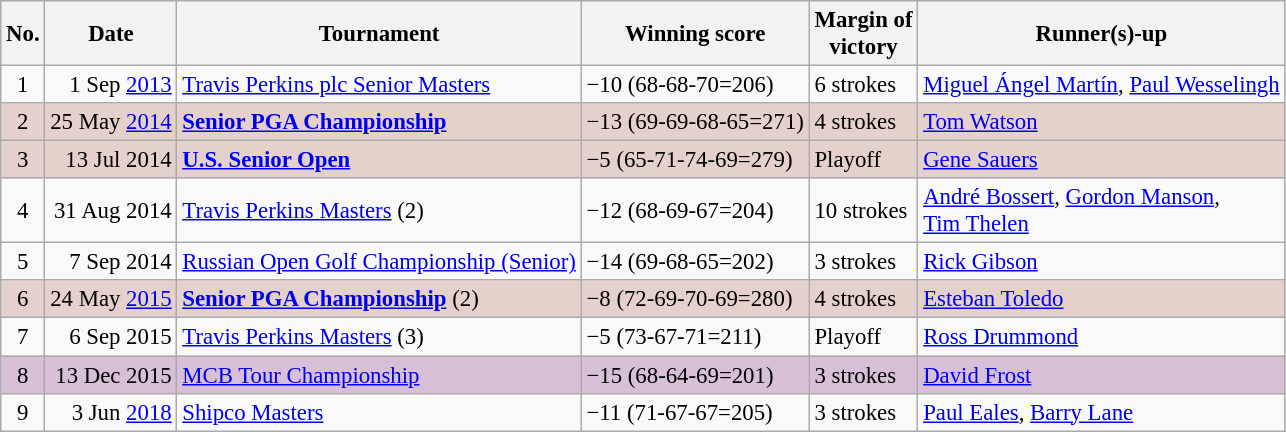<table class="wikitable" style="font-size:95%;">
<tr>
<th>No.</th>
<th>Date</th>
<th>Tournament</th>
<th>Winning score</th>
<th>Margin of<br>victory</th>
<th>Runner(s)-up</th>
</tr>
<tr>
<td align=center>1</td>
<td align=right>1 Sep <a href='#'>2013</a></td>
<td><a href='#'>Travis Perkins plc Senior Masters</a></td>
<td>−10 (68-68-70=206)</td>
<td>6 strokes</td>
<td> <a href='#'>Miguel Ángel Martín</a>,  <a href='#'>Paul Wesselingh</a></td>
</tr>
<tr style="background:#e5d1cb;">
<td align=center>2</td>
<td align=right>25 May <a href='#'>2014</a></td>
<td><strong><a href='#'>Senior PGA Championship</a></strong></td>
<td>−13 (69-69-68-65=271)</td>
<td>4 strokes</td>
<td> <a href='#'>Tom Watson</a></td>
</tr>
<tr style="background:#e5d1cb;">
<td align=center>3</td>
<td align=right>13 Jul 2014</td>
<td><strong><a href='#'>U.S. Senior Open</a></strong></td>
<td>−5 (65-71-74-69=279)</td>
<td>Playoff</td>
<td> <a href='#'>Gene Sauers</a></td>
</tr>
<tr>
<td align=center>4</td>
<td align=right>31 Aug 2014</td>
<td><a href='#'>Travis Perkins Masters</a> (2)</td>
<td>−12 (68-69-67=204)</td>
<td>10 strokes</td>
<td> <a href='#'>André Bossert</a>,  <a href='#'>Gordon Manson</a>,<br> <a href='#'>Tim Thelen</a></td>
</tr>
<tr>
<td align=center>5</td>
<td align=right>7 Sep 2014</td>
<td><a href='#'>Russian Open Golf Championship (Senior)</a></td>
<td>−14 (69-68-65=202)</td>
<td>3 strokes</td>
<td> <a href='#'>Rick Gibson</a></td>
</tr>
<tr style="background:#e5d1cb;">
<td align=center>6</td>
<td align=right>24 May <a href='#'>2015</a></td>
<td><strong><a href='#'>Senior PGA Championship</a></strong> (2)</td>
<td>−8 (72-69-70-69=280)</td>
<td>4 strokes</td>
<td> <a href='#'>Esteban Toledo</a></td>
</tr>
<tr>
<td align=center>7</td>
<td align=right>6 Sep 2015</td>
<td><a href='#'>Travis Perkins Masters</a> (3)</td>
<td>−5 (73-67-71=211)</td>
<td>Playoff</td>
<td> <a href='#'>Ross Drummond</a></td>
</tr>
<tr style="background:thistle;">
<td align=center>8</td>
<td align=right>13 Dec 2015</td>
<td><a href='#'>MCB Tour Championship</a></td>
<td>−15 (68-64-69=201)</td>
<td>3 strokes</td>
<td> <a href='#'>David Frost</a></td>
</tr>
<tr>
<td align=center>9</td>
<td align=right>3 Jun <a href='#'>2018</a></td>
<td><a href='#'>Shipco Masters</a></td>
<td>−11 (71-67-67=205)</td>
<td>3 strokes</td>
<td> <a href='#'>Paul Eales</a>,  <a href='#'>Barry Lane</a></td>
</tr>
</table>
